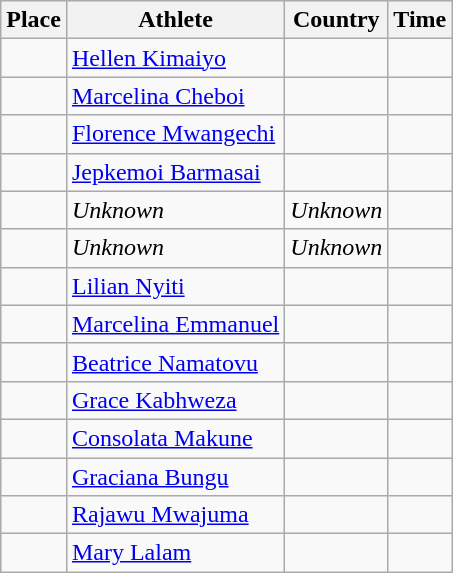<table class="wikitable mw-datatable sortable">
<tr>
<th>Place</th>
<th>Athlete</th>
<th>Country</th>
<th>Time</th>
</tr>
<tr>
<td></td>
<td><a href='#'>Hellen Kimaiyo</a></td>
<td></td>
<td></td>
</tr>
<tr>
<td></td>
<td><a href='#'>Marcelina Cheboi</a></td>
<td></td>
<td></td>
</tr>
<tr>
<td></td>
<td><a href='#'>Florence Mwangechi</a></td>
<td></td>
<td></td>
</tr>
<tr>
<td></td>
<td><a href='#'>Jepkemoi Barmasai</a></td>
<td></td>
<td></td>
</tr>
<tr>
<td></td>
<td><em>Unknown</em></td>
<td><em>Unknown</em></td>
<td></td>
</tr>
<tr>
<td></td>
<td><em>Unknown</em></td>
<td><em>Unknown</em></td>
<td></td>
</tr>
<tr>
<td></td>
<td><a href='#'>Lilian Nyiti</a></td>
<td></td>
<td></td>
</tr>
<tr>
<td></td>
<td><a href='#'>Marcelina Emmanuel</a></td>
<td></td>
<td></td>
</tr>
<tr>
<td></td>
<td><a href='#'>Beatrice Namatovu</a></td>
<td></td>
<td></td>
</tr>
<tr>
<td></td>
<td><a href='#'>Grace Kabhweza</a></td>
<td></td>
<td></td>
</tr>
<tr>
<td></td>
<td><a href='#'>Consolata Makune</a></td>
<td></td>
<td></td>
</tr>
<tr>
<td></td>
<td><a href='#'>Graciana Bungu</a></td>
<td></td>
<td></td>
</tr>
<tr>
<td></td>
<td><a href='#'>Rajawu Mwajuma</a></td>
<td></td>
<td></td>
</tr>
<tr>
<td></td>
<td><a href='#'>Mary Lalam</a></td>
<td></td>
<td></td>
</tr>
</table>
